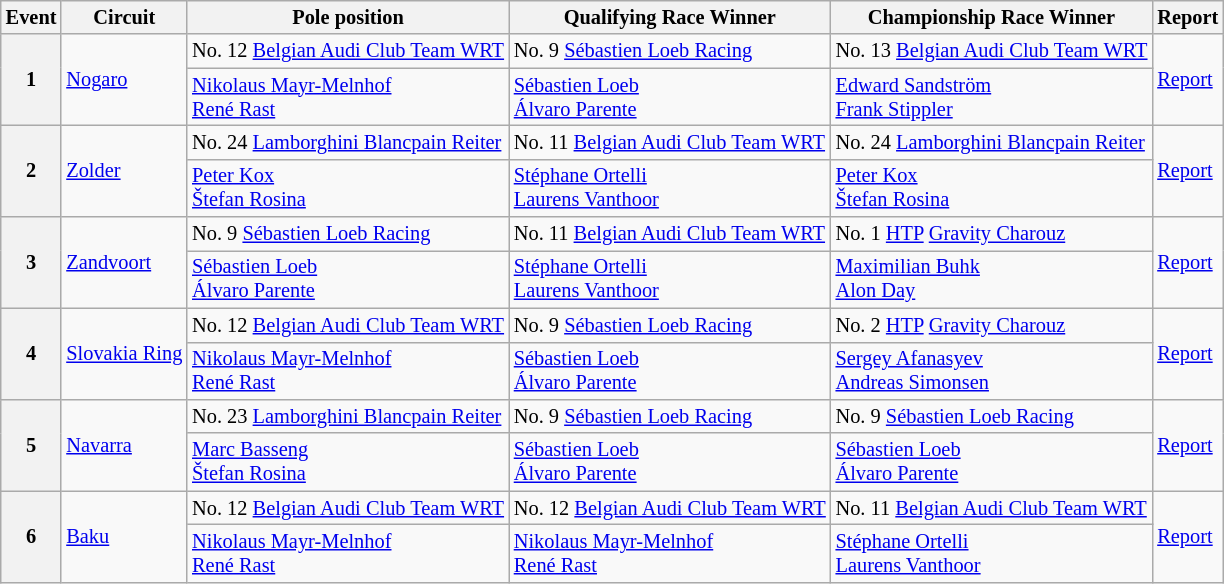<table class="wikitable" style="font-size: 85%;">
<tr>
<th>Event</th>
<th>Circuit</th>
<th>Pole position</th>
<th>Qualifying Race Winner</th>
<th>Championship Race Winner</th>
<th>Report</th>
</tr>
<tr>
<th rowspan=2>1</th>
<td rowspan=2> <a href='#'>Nogaro</a></td>
<td> No. 12 <a href='#'>Belgian Audi Club Team WRT</a></td>
<td> No. 9 <a href='#'>Sébastien Loeb Racing</a></td>
<td> No. 13 <a href='#'>Belgian Audi Club Team WRT</a></td>
<td rowspan=2><a href='#'>Report</a></td>
</tr>
<tr>
<td> <a href='#'>Nikolaus Mayr-Melnhof</a><br> <a href='#'>René Rast</a></td>
<td> <a href='#'>Sébastien Loeb</a><br> <a href='#'>Álvaro Parente</a></td>
<td> <a href='#'>Edward Sandström</a><br> <a href='#'>Frank Stippler</a></td>
</tr>
<tr>
<th rowspan=2>2</th>
<td rowspan=2> <a href='#'>Zolder</a></td>
<td> No. 24 <a href='#'>Lamborghini Blancpain Reiter</a></td>
<td> No. 11 <a href='#'>Belgian Audi Club Team WRT</a></td>
<td> No. 24 <a href='#'>Lamborghini Blancpain Reiter</a></td>
<td rowspan=2><a href='#'>Report</a></td>
</tr>
<tr>
<td> <a href='#'>Peter Kox</a><br> <a href='#'>Štefan Rosina</a></td>
<td> <a href='#'>Stéphane Ortelli</a><br> <a href='#'>Laurens Vanthoor</a></td>
<td> <a href='#'>Peter Kox</a><br> <a href='#'>Štefan Rosina</a></td>
</tr>
<tr>
<th rowspan=2>3</th>
<td rowspan=2> <a href='#'>Zandvoort</a></td>
<td> No. 9 <a href='#'>Sébastien Loeb Racing</a></td>
<td> No. 11 <a href='#'>Belgian Audi Club Team WRT</a></td>
<td> No. 1 <a href='#'>HTP</a> <a href='#'>Gravity Charouz</a></td>
<td rowspan=2><a href='#'>Report</a></td>
</tr>
<tr>
<td> <a href='#'>Sébastien Loeb</a><br> <a href='#'>Álvaro Parente</a></td>
<td> <a href='#'>Stéphane Ortelli</a><br> <a href='#'>Laurens Vanthoor</a></td>
<td> <a href='#'>Maximilian Buhk</a><br> <a href='#'>Alon Day</a></td>
</tr>
<tr>
<th rowspan=2>4</th>
<td rowspan=2> <a href='#'>Slovakia Ring</a></td>
<td> No. 12 <a href='#'>Belgian Audi Club Team WRT</a></td>
<td> No. 9 <a href='#'>Sébastien Loeb Racing</a></td>
<td> No. 2 <a href='#'>HTP</a> <a href='#'>Gravity Charouz</a></td>
<td rowspan=2><a href='#'>Report</a></td>
</tr>
<tr>
<td> <a href='#'>Nikolaus Mayr-Melnhof</a><br> <a href='#'>René Rast</a></td>
<td> <a href='#'>Sébastien Loeb</a><br> <a href='#'>Álvaro Parente</a></td>
<td> <a href='#'>Sergey Afanasyev</a><br> <a href='#'>Andreas Simonsen</a></td>
</tr>
<tr>
<th rowspan=2>5</th>
<td rowspan=2> <a href='#'>Navarra</a></td>
<td> No. 23 <a href='#'>Lamborghini Blancpain Reiter</a></td>
<td> No. 9 <a href='#'>Sébastien Loeb Racing</a></td>
<td> No. 9 <a href='#'>Sébastien Loeb Racing</a></td>
<td rowspan=2><a href='#'>Report</a></td>
</tr>
<tr>
<td> <a href='#'>Marc Basseng</a><br> <a href='#'>Štefan Rosina</a></td>
<td> <a href='#'>Sébastien Loeb</a><br> <a href='#'>Álvaro Parente</a></td>
<td> <a href='#'>Sébastien Loeb</a><br> <a href='#'>Álvaro Parente</a></td>
</tr>
<tr>
<th rowspan=2>6</th>
<td rowspan=2> <a href='#'>Baku</a></td>
<td> No. 12 <a href='#'>Belgian Audi Club Team WRT</a></td>
<td> No. 12 <a href='#'>Belgian Audi Club Team WRT</a></td>
<td> No. 11 <a href='#'>Belgian Audi Club Team WRT</a></td>
<td rowspan=2><a href='#'>Report</a></td>
</tr>
<tr>
<td> <a href='#'>Nikolaus Mayr-Melnhof</a><br> <a href='#'>René Rast</a></td>
<td> <a href='#'>Nikolaus Mayr-Melnhof</a><br> <a href='#'>René Rast</a></td>
<td> <a href='#'>Stéphane Ortelli</a><br> <a href='#'>Laurens Vanthoor</a></td>
</tr>
</table>
